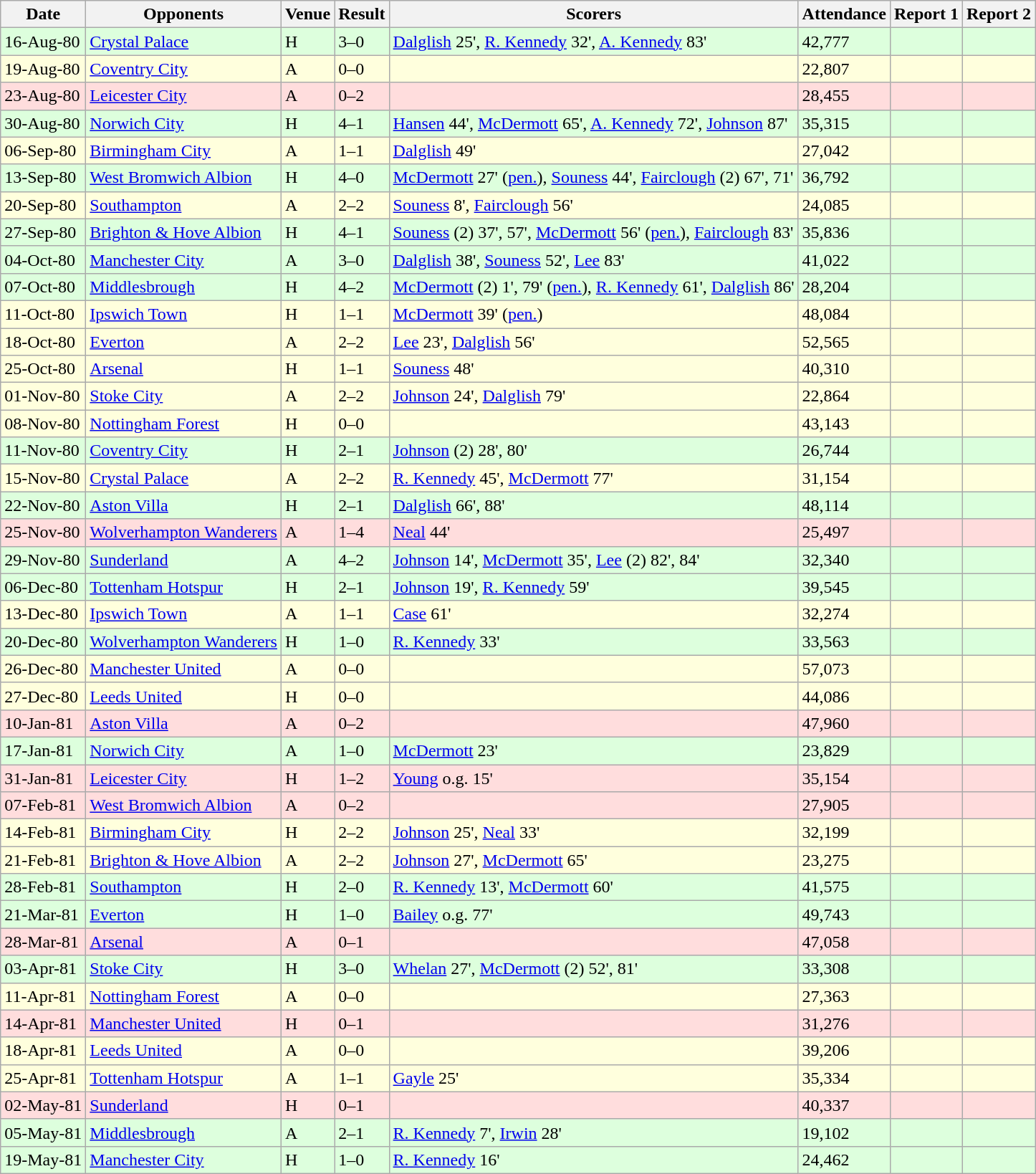<table class=wikitable>
<tr>
<th>Date</th>
<th>Opponents</th>
<th>Venue</th>
<th>Result</th>
<th>Scorers</th>
<th>Attendance</th>
<th>Report 1</th>
<th>Report 2</th>
</tr>
<tr bgcolor="#ddffdd">
<td>16-Aug-80</td>
<td><a href='#'>Crystal Palace</a></td>
<td>H</td>
<td>3–0</td>
<td><a href='#'>Dalglish</a> 25', <a href='#'>R. Kennedy</a> 32', <a href='#'>A. Kennedy</a> 83'</td>
<td>42,777</td>
<td></td>
<td></td>
</tr>
<tr bgcolor="#ffffdd">
<td>19-Aug-80</td>
<td><a href='#'>Coventry City</a></td>
<td>A</td>
<td>0–0</td>
<td></td>
<td>22,807</td>
<td></td>
<td></td>
</tr>
<tr bgcolor="#ffdddd">
<td>23-Aug-80</td>
<td><a href='#'>Leicester City</a></td>
<td>A</td>
<td>0–2</td>
<td></td>
<td>28,455</td>
<td></td>
<td></td>
</tr>
<tr bgcolor="#ddffdd">
<td>30-Aug-80</td>
<td><a href='#'>Norwich City</a></td>
<td>H</td>
<td>4–1</td>
<td><a href='#'>Hansen</a> 44', <a href='#'>McDermott</a> 65', <a href='#'>A. Kennedy</a> 72', <a href='#'>Johnson</a> 87'</td>
<td>35,315</td>
<td></td>
<td></td>
</tr>
<tr bgcolor="#ffffdd">
<td>06-Sep-80</td>
<td><a href='#'>Birmingham City</a></td>
<td>A</td>
<td>1–1</td>
<td><a href='#'>Dalglish</a> 49'</td>
<td>27,042</td>
<td></td>
<td></td>
</tr>
<tr bgcolor="#ddffdd">
<td>13-Sep-80</td>
<td><a href='#'>West Bromwich Albion</a></td>
<td>H</td>
<td>4–0</td>
<td><a href='#'>McDermott</a> 27' (<a href='#'>pen.</a>), <a href='#'>Souness</a> 44', <a href='#'>Fairclough</a> (2) 67', 71'</td>
<td>36,792</td>
<td></td>
<td></td>
</tr>
<tr bgcolor="#ffffdd">
<td>20-Sep-80</td>
<td><a href='#'>Southampton</a></td>
<td>A</td>
<td>2–2</td>
<td><a href='#'>Souness</a> 8', <a href='#'>Fairclough</a> 56'</td>
<td>24,085</td>
<td></td>
<td></td>
</tr>
<tr bgcolor="#ddffdd">
<td>27-Sep-80</td>
<td><a href='#'>Brighton & Hove Albion</a></td>
<td>H</td>
<td>4–1</td>
<td><a href='#'>Souness</a> (2) 37', 57', <a href='#'>McDermott</a> 56' (<a href='#'>pen.</a>), <a href='#'>Fairclough</a> 83'</td>
<td>35,836</td>
<td></td>
<td></td>
</tr>
<tr bgcolor="#ddffdd">
<td>04-Oct-80</td>
<td><a href='#'>Manchester City</a></td>
<td>A</td>
<td>3–0</td>
<td><a href='#'>Dalglish</a> 38', <a href='#'>Souness</a> 52', <a href='#'>Lee</a> 83'</td>
<td>41,022</td>
<td></td>
<td></td>
</tr>
<tr bgcolor="#ddffdd">
<td>07-Oct-80</td>
<td><a href='#'>Middlesbrough</a></td>
<td>H</td>
<td>4–2</td>
<td><a href='#'>McDermott</a> (2) 1', 79' (<a href='#'>pen.</a>), <a href='#'>R. Kennedy</a> 61', <a href='#'>Dalglish</a> 86'</td>
<td>28,204</td>
<td></td>
<td></td>
</tr>
<tr bgcolor="#ffffdd">
<td>11-Oct-80</td>
<td><a href='#'>Ipswich Town</a></td>
<td>H</td>
<td>1–1</td>
<td><a href='#'>McDermott</a> 39' (<a href='#'>pen.</a>)</td>
<td>48,084</td>
<td></td>
<td></td>
</tr>
<tr bgcolor="#ffffdd">
<td>18-Oct-80</td>
<td><a href='#'>Everton</a></td>
<td>A</td>
<td>2–2</td>
<td><a href='#'>Lee</a> 23', <a href='#'>Dalglish</a> 56'</td>
<td>52,565</td>
<td></td>
<td></td>
</tr>
<tr bgcolor="#ffffdd">
<td>25-Oct-80</td>
<td><a href='#'>Arsenal</a></td>
<td>H</td>
<td>1–1</td>
<td><a href='#'>Souness</a> 48'</td>
<td>40,310</td>
<td></td>
<td></td>
</tr>
<tr bgcolor="#ffffdd">
<td>01-Nov-80</td>
<td><a href='#'>Stoke City</a></td>
<td>A</td>
<td>2–2</td>
<td><a href='#'>Johnson</a> 24', <a href='#'>Dalglish</a> 79'</td>
<td>22,864</td>
<td></td>
<td></td>
</tr>
<tr bgcolor="#ffffdd">
<td>08-Nov-80</td>
<td><a href='#'>Nottingham Forest</a></td>
<td>H</td>
<td>0–0</td>
<td></td>
<td>43,143</td>
<td></td>
<td></td>
</tr>
<tr bgcolor="#ddffdd">
<td>11-Nov-80</td>
<td><a href='#'>Coventry City</a></td>
<td>H</td>
<td>2–1</td>
<td><a href='#'>Johnson</a> (2) 28', 80'</td>
<td>26,744</td>
<td></td>
<td></td>
</tr>
<tr bgcolor="#ffffdd">
<td>15-Nov-80</td>
<td><a href='#'>Crystal Palace</a></td>
<td>A</td>
<td>2–2</td>
<td><a href='#'>R. Kennedy</a> 45', <a href='#'>McDermott</a> 77'</td>
<td>31,154</td>
<td></td>
<td></td>
</tr>
<tr bgcolor="#ddffdd">
<td>22-Nov-80</td>
<td><a href='#'>Aston Villa</a></td>
<td>H</td>
<td>2–1</td>
<td><a href='#'>Dalglish</a> 66', 88'</td>
<td>48,114</td>
<td></td>
<td></td>
</tr>
<tr bgcolor="#ffdddd">
<td>25-Nov-80</td>
<td><a href='#'>Wolverhampton Wanderers</a></td>
<td>A</td>
<td>1–4</td>
<td><a href='#'>Neal</a> 44'</td>
<td>25,497</td>
<td></td>
<td></td>
</tr>
<tr bgcolor="#ddffdd">
<td>29-Nov-80</td>
<td><a href='#'>Sunderland</a></td>
<td>A</td>
<td>4–2</td>
<td><a href='#'>Johnson</a> 14', <a href='#'>McDermott</a> 35', <a href='#'>Lee</a> (2) 82', 84'</td>
<td>32,340</td>
<td></td>
<td></td>
</tr>
<tr bgcolor="#ddffdd">
<td>06-Dec-80</td>
<td><a href='#'>Tottenham Hotspur</a></td>
<td>H</td>
<td>2–1</td>
<td><a href='#'>Johnson</a> 19', <a href='#'>R. Kennedy</a> 59'</td>
<td>39,545</td>
<td></td>
<td></td>
</tr>
<tr bgcolor="#ffffdd">
<td>13-Dec-80</td>
<td><a href='#'>Ipswich Town</a></td>
<td>A</td>
<td>1–1</td>
<td><a href='#'>Case</a> 61'</td>
<td>32,274</td>
<td></td>
<td></td>
</tr>
<tr bgcolor="#ddffdd">
<td>20-Dec-80</td>
<td><a href='#'>Wolverhampton Wanderers</a></td>
<td>H</td>
<td>1–0</td>
<td><a href='#'>R. Kennedy</a> 33'</td>
<td>33,563</td>
<td></td>
<td></td>
</tr>
<tr bgcolor="#ffffdd">
<td>26-Dec-80</td>
<td><a href='#'>Manchester United</a></td>
<td>A</td>
<td>0–0</td>
<td></td>
<td>57,073</td>
<td></td>
<td></td>
</tr>
<tr bgcolor="#ffffdd">
<td>27-Dec-80</td>
<td><a href='#'>Leeds United</a></td>
<td>H</td>
<td>0–0</td>
<td></td>
<td>44,086</td>
<td></td>
<td></td>
</tr>
<tr bgcolor="#ffdddd">
<td>10-Jan-81</td>
<td><a href='#'>Aston Villa</a></td>
<td>A</td>
<td>0–2</td>
<td></td>
<td>47,960</td>
<td></td>
<td></td>
</tr>
<tr bgcolor="#ddffdd">
<td>17-Jan-81</td>
<td><a href='#'>Norwich City</a></td>
<td>A</td>
<td>1–0</td>
<td><a href='#'>McDermott</a> 23'</td>
<td>23,829</td>
<td></td>
<td></td>
</tr>
<tr bgcolor="#ffdddd">
<td>31-Jan-81</td>
<td><a href='#'>Leicester City</a></td>
<td>H</td>
<td>1–2</td>
<td><a href='#'>Young</a> o.g. 15'</td>
<td>35,154</td>
<td></td>
<td></td>
</tr>
<tr bgcolor="#ffdddd">
<td>07-Feb-81</td>
<td><a href='#'>West Bromwich Albion</a></td>
<td>A</td>
<td>0–2</td>
<td></td>
<td>27,905</td>
<td></td>
<td></td>
</tr>
<tr bgcolor="#ffffdd">
<td>14-Feb-81</td>
<td><a href='#'>Birmingham City</a></td>
<td>H</td>
<td>2–2</td>
<td><a href='#'>Johnson</a> 25', <a href='#'>Neal</a> 33'</td>
<td>32,199</td>
<td></td>
<td></td>
</tr>
<tr bgcolor="#ffffdd">
<td>21-Feb-81</td>
<td><a href='#'>Brighton & Hove Albion</a></td>
<td>A</td>
<td>2–2</td>
<td><a href='#'>Johnson</a> 27', <a href='#'>McDermott</a> 65'</td>
<td>23,275</td>
<td></td>
<td></td>
</tr>
<tr bgcolor="#ddffdd">
<td>28-Feb-81</td>
<td><a href='#'>Southampton</a></td>
<td>H</td>
<td>2–0</td>
<td><a href='#'>R. Kennedy</a> 13', <a href='#'>McDermott</a> 60'</td>
<td>41,575</td>
<td></td>
<td></td>
</tr>
<tr bgcolor="#ddffdd">
<td>21-Mar-81</td>
<td><a href='#'>Everton</a></td>
<td>H</td>
<td>1–0</td>
<td><a href='#'>Bailey</a> o.g. 77'</td>
<td>49,743</td>
<td></td>
<td></td>
</tr>
<tr bgcolor="#ffdddd">
<td>28-Mar-81</td>
<td><a href='#'>Arsenal</a></td>
<td>A</td>
<td>0–1</td>
<td></td>
<td>47,058</td>
<td></td>
<td></td>
</tr>
<tr bgcolor="#ddffdd">
<td>03-Apr-81</td>
<td><a href='#'>Stoke City</a></td>
<td>H</td>
<td>3–0</td>
<td><a href='#'>Whelan</a> 27', <a href='#'>McDermott</a> (2) 52', 81'</td>
<td>33,308</td>
<td></td>
<td></td>
</tr>
<tr bgcolor="#ffffdd">
<td>11-Apr-81</td>
<td><a href='#'>Nottingham Forest</a></td>
<td>A</td>
<td>0–0</td>
<td></td>
<td>27,363</td>
<td></td>
<td></td>
</tr>
<tr bgcolor="#ffdddd">
<td>14-Apr-81</td>
<td><a href='#'>Manchester United</a></td>
<td>H</td>
<td>0–1</td>
<td></td>
<td>31,276</td>
<td></td>
<td></td>
</tr>
<tr bgcolor="#ffffdd">
<td>18-Apr-81</td>
<td><a href='#'>Leeds United</a></td>
<td>A</td>
<td>0–0</td>
<td></td>
<td>39,206</td>
<td></td>
<td></td>
</tr>
<tr bgcolor="#ffffdd">
<td>25-Apr-81</td>
<td><a href='#'>Tottenham Hotspur</a></td>
<td>A</td>
<td>1–1</td>
<td><a href='#'>Gayle</a> 25'</td>
<td>35,334</td>
<td></td>
<td></td>
</tr>
<tr bgcolor="#ffdddd">
<td>02-May-81</td>
<td><a href='#'>Sunderland</a></td>
<td>H</td>
<td>0–1</td>
<td></td>
<td>40,337</td>
<td></td>
<td></td>
</tr>
<tr bgcolor="#ddffdd">
<td>05-May-81</td>
<td><a href='#'>Middlesbrough</a></td>
<td>A</td>
<td>2–1</td>
<td><a href='#'>R. Kennedy</a> 7', <a href='#'>Irwin</a> 28'</td>
<td>19,102</td>
<td></td>
<td></td>
</tr>
<tr bgcolor="#ddffdd">
<td>19-May-81</td>
<td><a href='#'>Manchester City</a></td>
<td>H</td>
<td>1–0</td>
<td><a href='#'>R. Kennedy</a> 16'</td>
<td>24,462</td>
<td></td>
<td></td>
</tr>
</table>
